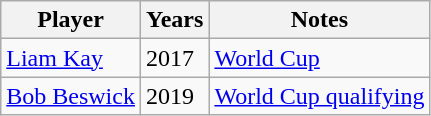<table class="wikitable sortable">
<tr>
<th>Player</th>
<th>Years</th>
<th>Notes</th>
</tr>
<tr>
<td><a href='#'>Liam Kay</a></td>
<td>2017</td>
<td><a href='#'>World Cup</a></td>
</tr>
<tr>
<td><a href='#'>Bob Beswick</a></td>
<td>2019</td>
<td><a href='#'>World Cup qualifying</a></td>
</tr>
</table>
